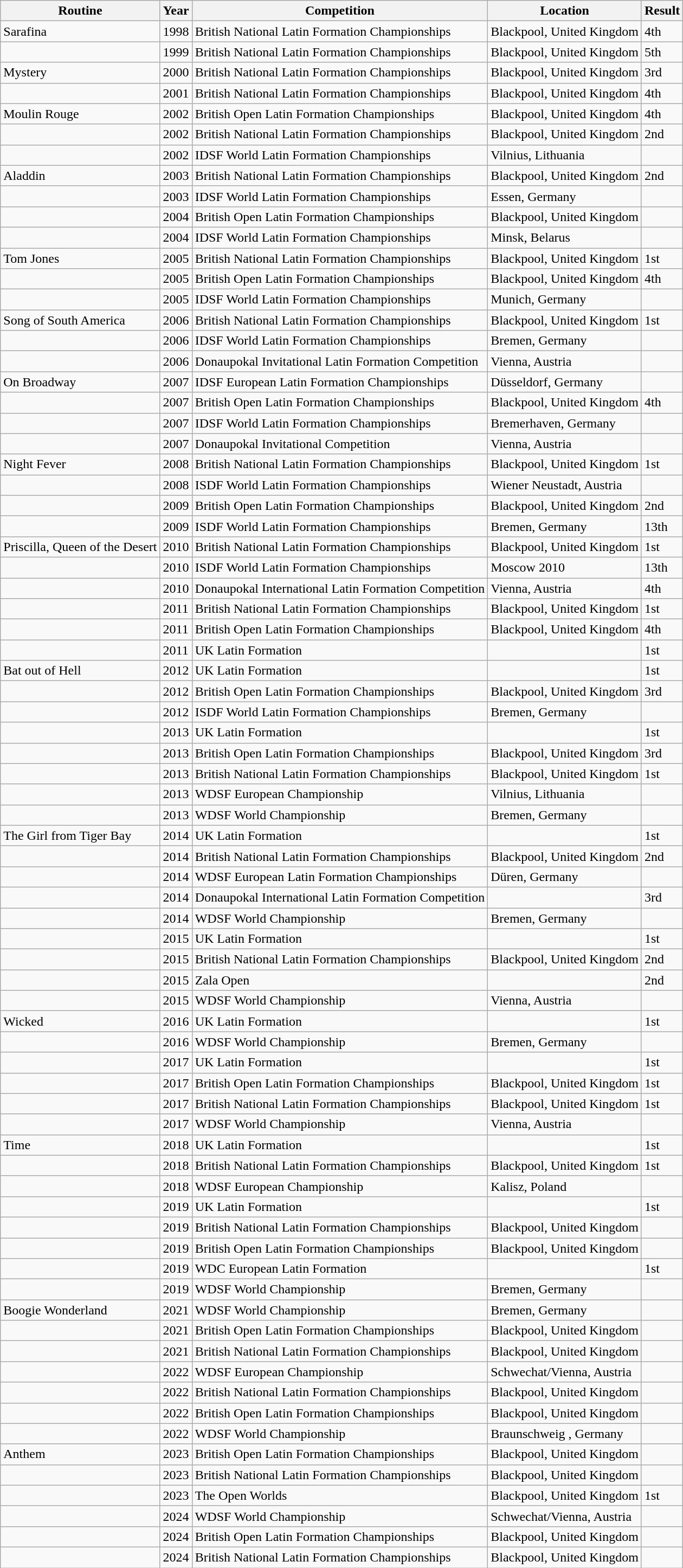<table class="wikitable">
<tr>
<th>Routine</th>
<th>Year</th>
<th>Competition</th>
<th>Location</th>
<th>Result</th>
</tr>
<tr>
<td>Sarafina</td>
<td>1998</td>
<td>British National Latin Formation Championships</td>
<td>Blackpool, United Kingdom</td>
<td>4th</td>
</tr>
<tr>
<td></td>
<td>1999</td>
<td>British National Latin Formation Championships</td>
<td>Blackpool, United Kingdom</td>
<td>5th</td>
</tr>
<tr>
<td>Mystery</td>
<td>2000</td>
<td>British National Latin Formation Championships</td>
<td>Blackpool, United Kingdom</td>
<td>3rd</td>
</tr>
<tr>
<td></td>
<td>2001</td>
<td>British National Latin Formation Championships</td>
<td>Blackpool, United Kingdom</td>
<td>4th</td>
</tr>
<tr>
<td>Moulin Rouge</td>
<td>2002</td>
<td>British Open Latin Formation Championships</td>
<td>Blackpool, United Kingdom</td>
<td>4th</td>
</tr>
<tr>
<td></td>
<td>2002</td>
<td>British National Latin Formation Championships</td>
<td>Blackpool, United Kingdom</td>
<td>2nd</td>
</tr>
<tr>
<td></td>
<td>2002</td>
<td>IDSF World Latin Formation Championships</td>
<td>Vilnius, Lithuania</td>
<td></td>
</tr>
<tr>
<td>Aladdin</td>
<td>2003</td>
<td>British National Latin Formation Championships</td>
<td>Blackpool, United Kingdom</td>
<td>2nd</td>
</tr>
<tr>
<td></td>
<td>2003</td>
<td>IDSF World Latin Formation Championships</td>
<td>Essen, Germany</td>
<td></td>
</tr>
<tr>
<td></td>
<td>2004</td>
<td>British Open Latin Formation Championships</td>
<td>Blackpool, United Kingdom</td>
<td></td>
</tr>
<tr>
<td></td>
<td>2004</td>
<td>IDSF World Latin Formation Championships</td>
<td>Minsk, Belarus</td>
<td></td>
</tr>
<tr>
<td>Tom Jones</td>
<td>2005</td>
<td>British National Latin Formation Championships</td>
<td>Blackpool, United Kingdom</td>
<td>1st</td>
</tr>
<tr>
<td></td>
<td>2005</td>
<td>British Open Latin Formation Championships</td>
<td>Blackpool, United Kingdom</td>
<td>4th</td>
</tr>
<tr>
<td></td>
<td>2005</td>
<td>IDSF World Latin Formation Championships</td>
<td>Munich, Germany</td>
<td></td>
</tr>
<tr>
<td>Song of South America</td>
<td>2006</td>
<td>British National Latin Formation Championships</td>
<td>Blackpool, United Kingdom</td>
<td>1st</td>
</tr>
<tr>
<td></td>
<td>2006</td>
<td>IDSF World Latin Formation Championships</td>
<td>Bremen, Germany</td>
<td></td>
</tr>
<tr>
<td></td>
<td>2006</td>
<td>Donaupokal Invitational Latin Formation Competition</td>
<td>Vienna, Austria</td>
<td></td>
</tr>
<tr>
<td>On Broadway</td>
<td>2007</td>
<td>IDSF European Latin Formation Championships</td>
<td>Düsseldorf, Germany</td>
<td></td>
</tr>
<tr>
<td></td>
<td>2007</td>
<td>British Open Latin Formation Championships</td>
<td>Blackpool, United Kingdom</td>
<td>4th</td>
</tr>
<tr>
<td></td>
<td>2007</td>
<td>IDSF World Latin Formation Championships</td>
<td>Bremerhaven, Germany</td>
<td></td>
</tr>
<tr>
<td></td>
<td>2007</td>
<td>Donaupokal Invitational Competition</td>
<td>Vienna, Austria</td>
<td></td>
</tr>
<tr>
<td>Night Fever</td>
<td>2008</td>
<td>British National Latin Formation Championships</td>
<td>Blackpool, United Kingdom</td>
<td>1st</td>
</tr>
<tr>
<td></td>
<td>2008</td>
<td>ISDF World Latin Formation Championships</td>
<td>Wiener Neustadt, Austria</td>
<td></td>
</tr>
<tr>
<td></td>
<td>2009</td>
<td>British Open Latin Formation Championships</td>
<td>Blackpool, United Kingdom</td>
<td>2nd</td>
</tr>
<tr>
<td></td>
<td>2009</td>
<td>ISDF World Latin Formation Championships</td>
<td>Bremen, Germany</td>
<td>13th</td>
</tr>
<tr>
<td>Priscilla, Queen of the Desert</td>
<td>2010</td>
<td>British National Latin Formation Championships</td>
<td>Blackpool, United Kingdom</td>
<td>1st</td>
</tr>
<tr>
<td></td>
<td>2010</td>
<td>ISDF World Latin Formation Championships</td>
<td>Moscow 2010</td>
<td>13th</td>
</tr>
<tr>
<td></td>
<td>2010</td>
<td>Donaupokal International Latin Formation Competition</td>
<td>Vienna, Austria</td>
<td>4th</td>
</tr>
<tr>
<td></td>
<td>2011</td>
<td>British National Latin Formation Championships</td>
<td>Blackpool, United Kingdom</td>
<td>1st</td>
</tr>
<tr>
<td></td>
<td>2011</td>
<td>British Open Latin Formation Championships</td>
<td>Blackpool, United Kingdom</td>
<td>4th</td>
</tr>
<tr>
<td></td>
<td>2011</td>
<td>UK Latin Formation</td>
<td></td>
<td>1st</td>
</tr>
<tr>
<td>Bat out of Hell</td>
<td>2012</td>
<td>UK Latin Formation</td>
<td></td>
<td>1st</td>
</tr>
<tr>
<td></td>
<td>2012</td>
<td>British Open Latin Formation Championships</td>
<td>Blackpool, United Kingdom</td>
<td>3rd</td>
</tr>
<tr>
<td></td>
<td>2012</td>
<td>ISDF World Latin Formation Championships</td>
<td>Bremen, Germany</td>
<td></td>
</tr>
<tr>
<td></td>
<td>2013</td>
<td>UK Latin Formation</td>
<td></td>
<td>1st</td>
</tr>
<tr>
<td></td>
<td>2013</td>
<td>British Open Latin Formation Championships</td>
<td>Blackpool, United Kingdom</td>
<td>3rd</td>
</tr>
<tr>
<td></td>
<td>2013</td>
<td>British National Latin Formation Championships</td>
<td>Blackpool, United Kingdom</td>
<td>1st</td>
</tr>
<tr>
<td></td>
<td>2013</td>
<td>WDSF European Championship</td>
<td>Vilnius, Lithuania</td>
<td></td>
</tr>
<tr>
<td></td>
<td>2013</td>
<td>WDSF World Championship</td>
<td>Bremen, Germany</td>
<td></td>
</tr>
<tr>
<td>The Girl from Tiger Bay</td>
<td>2014</td>
<td>UK Latin Formation</td>
<td></td>
<td>1st</td>
</tr>
<tr>
<td></td>
<td>2014</td>
<td>British National Latin Formation Championships</td>
<td>Blackpool, United Kingdom</td>
<td>2nd</td>
</tr>
<tr>
<td></td>
<td>2014</td>
<td>WDSF European Latin Formation Championships</td>
<td>Düren, Germany</td>
<td></td>
</tr>
<tr>
<td></td>
<td>2014</td>
<td>Donaupokal International Latin Formation Competition</td>
<td></td>
<td>3rd</td>
</tr>
<tr>
<td></td>
<td>2014</td>
<td>WDSF World Championship</td>
<td>Bremen, Germany</td>
<td></td>
</tr>
<tr>
<td></td>
<td>2015</td>
<td>UK Latin Formation</td>
<td></td>
<td>1st</td>
</tr>
<tr>
<td></td>
<td>2015</td>
<td>British National Latin Formation Championships</td>
<td>Blackpool, United Kingdom</td>
<td>2nd</td>
</tr>
<tr>
<td></td>
<td>2015</td>
<td>Zala Open</td>
<td></td>
<td>2nd</td>
</tr>
<tr>
<td></td>
<td>2015</td>
<td>WDSF World Championship</td>
<td>Vienna, Austria</td>
<td></td>
</tr>
<tr>
<td>Wicked</td>
<td>2016</td>
<td>UK Latin Formation</td>
<td></td>
<td>1st</td>
</tr>
<tr>
<td></td>
<td>2016</td>
<td>WDSF World Championship</td>
<td>Bremen, Germany</td>
<td></td>
</tr>
<tr>
<td></td>
<td>2017</td>
<td>UK Latin Formation</td>
<td></td>
<td>1st</td>
</tr>
<tr>
<td></td>
<td>2017</td>
<td>British Open Latin Formation Championships</td>
<td>Blackpool, United Kingdom</td>
<td>1st</td>
</tr>
<tr>
<td></td>
<td>2017</td>
<td>British National Latin Formation Championships</td>
<td>Blackpool, United Kingdom</td>
<td>1st</td>
</tr>
<tr>
<td></td>
<td>2017</td>
<td>WDSF World Championship</td>
<td>Vienna, Austria</td>
<td></td>
</tr>
<tr>
<td>Time</td>
<td>2018</td>
<td>UK Latin Formation</td>
<td></td>
<td>1st</td>
</tr>
<tr>
<td></td>
<td>2018</td>
<td>British National Latin Formation Championships</td>
<td>Blackpool, United Kingdom</td>
<td>1st</td>
</tr>
<tr>
<td></td>
<td>2018</td>
<td>WDSF European Championship</td>
<td>Kalisz, Poland</td>
<td></td>
</tr>
<tr>
<td></td>
<td>2019</td>
<td>UK Latin Formation</td>
<td></td>
<td>1st</td>
</tr>
<tr>
<td></td>
<td>2019</td>
<td>British National Latin Formation Championships</td>
<td>Blackpool, United Kingdom</td>
<td></td>
</tr>
<tr>
<td></td>
<td>2019</td>
<td>British Open Latin Formation Championships</td>
<td>Blackpool, United Kingdom</td>
<td></td>
</tr>
<tr>
<td></td>
<td>2019</td>
<td>WDC European Latin Formation</td>
<td></td>
<td>1st</td>
</tr>
<tr>
<td></td>
<td>2019</td>
<td>WDSF World Championship</td>
<td>Bremen, Germany</td>
<td></td>
</tr>
<tr>
<td>Boogie Wonderland</td>
<td>2021</td>
<td>WDSF World Championship</td>
<td>Bremen, Germany</td>
<td></td>
</tr>
<tr>
<td></td>
<td>2021</td>
<td>British Open Latin Formation Championships</td>
<td>Blackpool, United Kingdom</td>
<td></td>
</tr>
<tr>
<td></td>
<td>2021</td>
<td>British National Latin Formation Championships</td>
<td>Blackpool, United Kingdom</td>
<td></td>
</tr>
<tr>
<td></td>
<td>2022</td>
<td>WDSF European Championship</td>
<td>Schwechat/Vienna, Austria</td>
<td></td>
</tr>
<tr>
<td></td>
<td>2022</td>
<td>British National Latin Formation Championships</td>
<td>Blackpool, United Kingdom</td>
<td></td>
</tr>
<tr>
<td></td>
<td>2022</td>
<td>British Open Latin Formation Championships</td>
<td>Blackpool, United Kingdom</td>
<td></td>
</tr>
<tr>
<td></td>
<td>2022</td>
<td>WDSF World Championship</td>
<td>Braunschweig , Germany</td>
<td></td>
</tr>
<tr>
<td>Anthem</td>
<td>2023</td>
<td>British Open Latin Formation Championships</td>
<td>Blackpool, United Kingdom</td>
<td></td>
</tr>
<tr>
<td></td>
<td>2023</td>
<td>British National Latin Formation Championships</td>
<td>Blackpool, United Kingdom</td>
<td></td>
</tr>
<tr>
<td></td>
<td>2023</td>
<td>The Open Worlds</td>
<td>Blackpool, United Kingdom</td>
<td>1st</td>
</tr>
<tr>
<td></td>
<td>2024</td>
<td>WDSF World Championship</td>
<td>Schwechat/Vienna, Austria</td>
<td></td>
</tr>
<tr>
<td></td>
<td>2024</td>
<td>British Open Latin Formation Championships</td>
<td>Blackpool, United Kingdom</td>
<td></td>
</tr>
<tr>
<td></td>
<td>2024</td>
<td>British National Latin Formation Championships</td>
<td>Blackpool, United Kingdom</td>
<td></td>
</tr>
</table>
